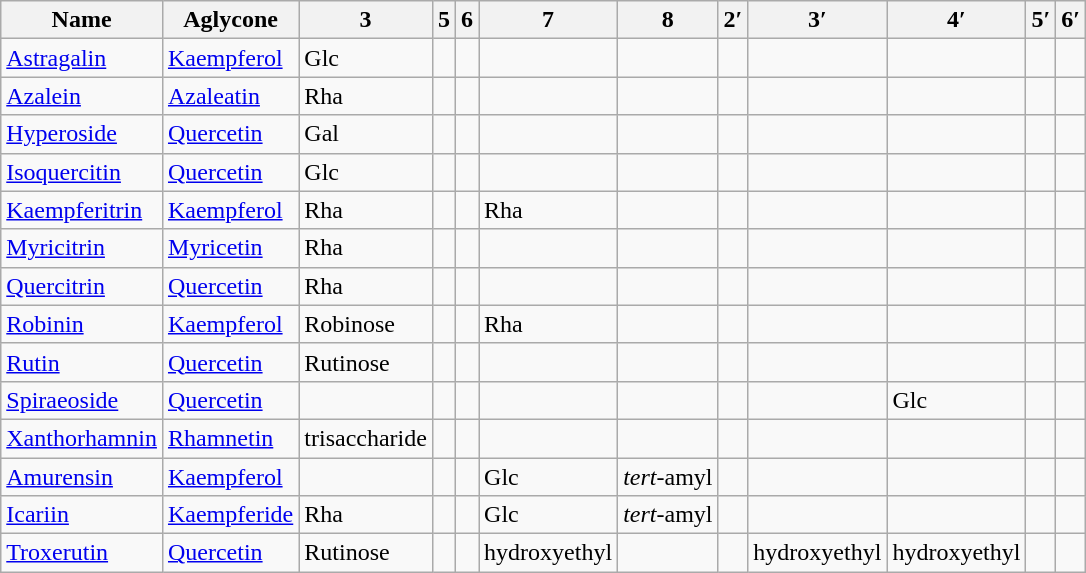<table class="wikitable sortable">
<tr>
<th>Name</th>
<th>Aglycone</th>
<th>3</th>
<th>5</th>
<th>6</th>
<th>7</th>
<th>8</th>
<th>2′</th>
<th>3′</th>
<th>4′</th>
<th>5′</th>
<th>6′</th>
</tr>
<tr>
<td><a href='#'>Astragalin</a></td>
<td><a href='#'>Kaempferol</a></td>
<td>Glc</td>
<td></td>
<td></td>
<td></td>
<td></td>
<td></td>
<td></td>
<td></td>
<td></td>
<td></td>
</tr>
<tr>
<td><a href='#'>Azalein</a></td>
<td><a href='#'>Azaleatin</a></td>
<td>Rha</td>
<td></td>
<td></td>
<td></td>
<td></td>
<td></td>
<td></td>
<td></td>
<td></td>
<td></td>
</tr>
<tr>
<td><a href='#'>Hyperoside</a></td>
<td><a href='#'>Quercetin</a></td>
<td>Gal</td>
<td></td>
<td></td>
<td></td>
<td></td>
<td></td>
<td></td>
<td></td>
<td></td>
<td></td>
</tr>
<tr>
<td><a href='#'>Isoquercitin</a></td>
<td><a href='#'>Quercetin</a></td>
<td>Glc</td>
<td></td>
<td></td>
<td></td>
<td></td>
<td></td>
<td></td>
<td></td>
<td></td>
<td></td>
</tr>
<tr>
<td><a href='#'>Kaempferitrin</a></td>
<td><a href='#'>Kaempferol</a></td>
<td>Rha</td>
<td></td>
<td></td>
<td>Rha</td>
<td></td>
<td></td>
<td></td>
<td></td>
<td></td>
<td></td>
</tr>
<tr>
<td><a href='#'>Myricitrin</a></td>
<td><a href='#'>Myricetin</a></td>
<td>Rha</td>
<td></td>
<td></td>
<td></td>
<td></td>
<td></td>
<td></td>
<td></td>
<td></td>
<td></td>
</tr>
<tr>
<td><a href='#'>Quercitrin</a></td>
<td><a href='#'>Quercetin</a></td>
<td>Rha</td>
<td></td>
<td></td>
<td></td>
<td></td>
<td></td>
<td></td>
<td></td>
<td></td>
<td></td>
</tr>
<tr>
<td><a href='#'>Robinin</a></td>
<td><a href='#'>Kaempferol</a></td>
<td>Robinose</td>
<td></td>
<td></td>
<td>Rha</td>
<td></td>
<td></td>
<td></td>
<td></td>
<td></td>
<td></td>
</tr>
<tr>
<td><a href='#'>Rutin</a></td>
<td><a href='#'>Quercetin</a></td>
<td>Rutinose</td>
<td></td>
<td></td>
<td></td>
<td></td>
<td></td>
<td></td>
<td></td>
<td></td>
<td></td>
</tr>
<tr>
<td><a href='#'>Spiraeoside</a></td>
<td><a href='#'>Quercetin</a></td>
<td></td>
<td></td>
<td></td>
<td></td>
<td></td>
<td></td>
<td></td>
<td>Glc</td>
<td></td>
<td></td>
</tr>
<tr>
<td><a href='#'>Xanthorhamnin</a></td>
<td><a href='#'>Rhamnetin</a></td>
<td>trisaccharide</td>
<td></td>
<td></td>
<td></td>
<td></td>
<td></td>
<td></td>
<td></td>
<td></td>
<td></td>
</tr>
<tr>
<td><a href='#'>Amurensin</a></td>
<td><a href='#'>Kaempferol</a></td>
<td></td>
<td></td>
<td></td>
<td>Glc</td>
<td><em>tert</em>-amyl</td>
<td></td>
<td></td>
<td></td>
<td></td>
<td></td>
</tr>
<tr>
<td><a href='#'>Icariin</a></td>
<td><a href='#'>Kaempferide</a></td>
<td>Rha</td>
<td></td>
<td></td>
<td>Glc</td>
<td><em>tert</em>-amyl</td>
<td></td>
<td></td>
<td></td>
<td></td>
<td></td>
</tr>
<tr>
<td><a href='#'>Troxerutin</a></td>
<td><a href='#'>Quercetin</a></td>
<td>Rutinose</td>
<td></td>
<td></td>
<td>hydroxyethyl</td>
<td></td>
<td></td>
<td>hydroxyethyl</td>
<td>hydroxyethyl</td>
<td></td>
<td></td>
</tr>
</table>
